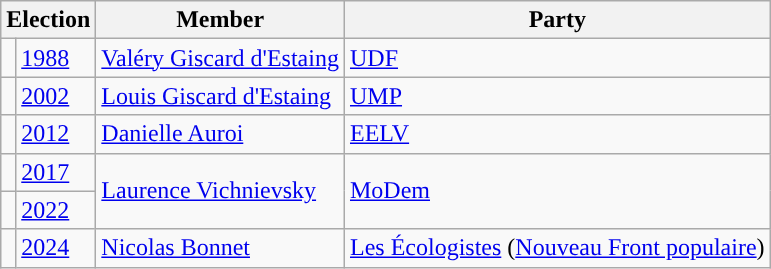<table class="wikitable">
<tr>
<th colspan=2>Election</th>
<th>Member</th>
<th>Party</th>
</tr>
<tr>
<td style="background-color: "></td>
<td><a href='#'>1988</a></td>
<td><a href='#'>Valéry Giscard d'Estaing</a></td>
<td><a href='#'>UDF</a></td>
</tr>
<tr>
<td style="background-color: "></td>
<td><a href='#'>2002</a></td>
<td><a href='#'>Louis Giscard d'Estaing</a></td>
<td><a href='#'>UMP</a></td>
</tr>
<tr>
<td style="background-color: "></td>
<td><a href='#'>2012</a></td>
<td><a href='#'>Danielle Auroi</a></td>
<td><a href='#'>EELV</a></td>
</tr>
<tr>
<td style="background-color: "></td>
<td><a href='#'>2017</a></td>
<td rowspan="2"><a href='#'>Laurence Vichnievsky</a></td>
<td rowspan="2"><a href='#'>MoDem</a></td>
</tr>
<tr>
<td style="background-color: "></td>
<td><a href='#'>2022</a></td>
</tr>
<tr>
<td style="background-color: "></td>
<td><a href='#'>2024</a></td>
<td><a href='#'>Nicolas Bonnet</a></td>
<td><a href='#'>Les Écologistes</a> (<a href='#'>Nouveau Front populaire</a>)</td>
</tr>
</table>
